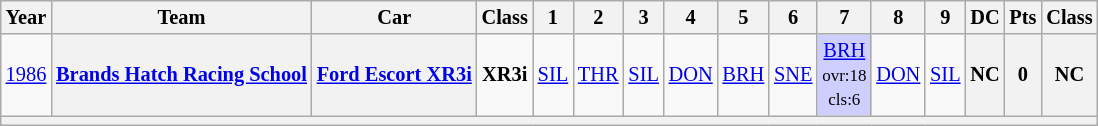<table class="wikitable" style="text-align:center; font-size:85%">
<tr>
<th>Year</th>
<th>Team</th>
<th>Car</th>
<th>Class</th>
<th>1</th>
<th>2</th>
<th>3</th>
<th>4</th>
<th>5</th>
<th>6</th>
<th>7</th>
<th>8</th>
<th>9</th>
<th>DC</th>
<th>Pts</th>
<th>Class</th>
</tr>
<tr>
<td><a href='#'>1986</a></td>
<th><a href='#'>Brands Hatch Racing School</a></th>
<th><a href='#'>Ford Escort XR3i</a></th>
<td align=center><strong><span>XR3i</span></strong></td>
<td><a href='#'>SIL</a></td>
<td><a href='#'>THR</a></td>
<td><a href='#'>SIL</a></td>
<td><a href='#'>DON</a></td>
<td><a href='#'>BRH</a></td>
<td><a href='#'>SNE</a></td>
<td style="background:#CFCFFF;"><a href='#'>BRH</a><br><small>ovr:18<br>cls:6</small></td>
<td><a href='#'>DON</a></td>
<td><a href='#'>SIL</a></td>
<th>NC</th>
<th>0</th>
<th>NC</th>
</tr>
<tr>
<th colspan="16"></th>
</tr>
</table>
